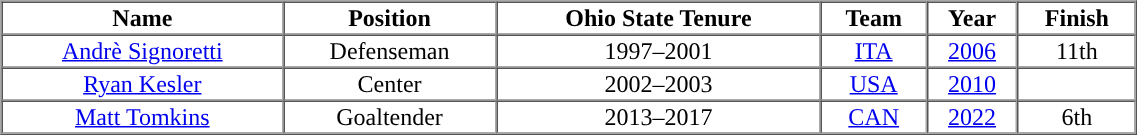<table cellpadding="1" border="1" cellspacing="0" width="60%">
<tr>
<th>Name</th>
<th>Position</th>
<th>Ohio State Tenure</th>
<th>Team</th>
<th>Year</th>
<th>Finish</th>
</tr>
<tr align="center">
<td><a href='#'>Andrè Signoretti</a></td>
<td>Defenseman</td>
<td>1997–2001</td>
<td> <a href='#'>ITA</a></td>
<td><a href='#'>2006</a></td>
<td>11th</td>
</tr>
<tr align="center">
<td><a href='#'>Ryan Kesler</a></td>
<td>Center</td>
<td>2002–2003</td>
<td> <a href='#'>USA</a></td>
<td><a href='#'>2010</a></td>
<td></td>
</tr>
<tr align="center">
<td><a href='#'>Matt Tomkins</a></td>
<td>Goaltender</td>
<td>2013–2017</td>
<td> <a href='#'>CAN</a></td>
<td><a href='#'>2022</a></td>
<td>6th</td>
</tr>
<tr align="center">
</tr>
</table>
